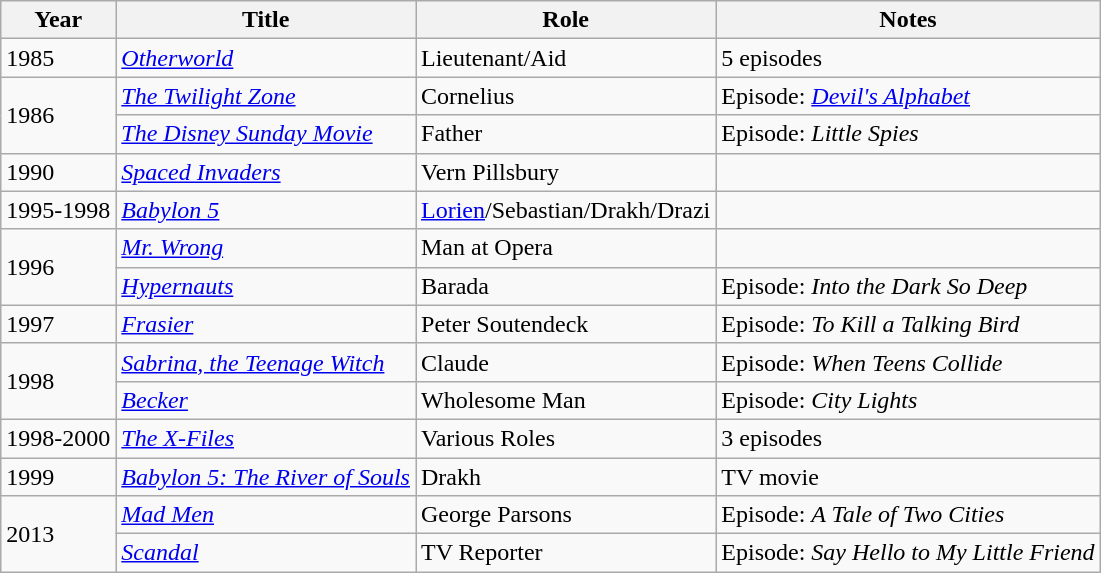<table class="wikitable">
<tr>
<th>Year</th>
<th>Title</th>
<th>Role</th>
<th>Notes</th>
</tr>
<tr>
<td>1985</td>
<td><em><a href='#'>Otherworld</a></em></td>
<td>Lieutenant/Aid</td>
<td>5 episodes</td>
</tr>
<tr>
<td rowspan=2>1986</td>
<td><em><a href='#'>The Twilight Zone</a></em></td>
<td>Cornelius</td>
<td>Episode: <em><a href='#'>Devil's Alphabet</a></em></td>
</tr>
<tr>
<td><em><a href='#'>The Disney Sunday Movie</a></em></td>
<td>Father</td>
<td>Episode: <em>Little Spies</em></td>
</tr>
<tr>
<td>1990</td>
<td><em><a href='#'>Spaced Invaders</a></em></td>
<td>Vern Pillsbury</td>
<td></td>
</tr>
<tr>
<td>1995-1998</td>
<td><em><a href='#'>Babylon 5</a></em></td>
<td><a href='#'>Lorien</a>/Sebastian/Drakh/Drazi</td>
<td></td>
</tr>
<tr>
<td rowspan=2>1996</td>
<td><em><a href='#'>Mr. Wrong</a></em></td>
<td>Man at Opera</td>
<td></td>
</tr>
<tr>
<td><em><a href='#'>Hypernauts</a></em></td>
<td>Barada</td>
<td>Episode: <em>Into the Dark So Deep</em></td>
</tr>
<tr>
<td>1997</td>
<td><em><a href='#'>Frasier</a></em></td>
<td>Peter Soutendeck</td>
<td>Episode: <em>To Kill a Talking Bird</em></td>
</tr>
<tr>
<td rowspan=2>1998</td>
<td><em><a href='#'>Sabrina, the Teenage Witch</a></em></td>
<td>Claude</td>
<td>Episode: <em>When Teens Collide</em></td>
</tr>
<tr>
<td><em><a href='#'>Becker</a></em></td>
<td>Wholesome Man</td>
<td>Episode: <em>City Lights</em></td>
</tr>
<tr>
<td>1998-2000</td>
<td><em><a href='#'>The X-Files</a></em></td>
<td>Various Roles</td>
<td>3 episodes</td>
</tr>
<tr>
<td>1999</td>
<td><em><a href='#'>Babylon 5: The River of Souls</a></em></td>
<td>Drakh</td>
<td>TV movie</td>
</tr>
<tr>
<td rowspan=2>2013</td>
<td><em><a href='#'>Mad Men</a></em></td>
<td>George Parsons</td>
<td>Episode: <em>A Tale of Two Cities</em></td>
</tr>
<tr>
<td><em><a href='#'>Scandal</a></em></td>
<td>TV Reporter</td>
<td>Episode: <em>Say Hello to My Little Friend</em></td>
</tr>
</table>
